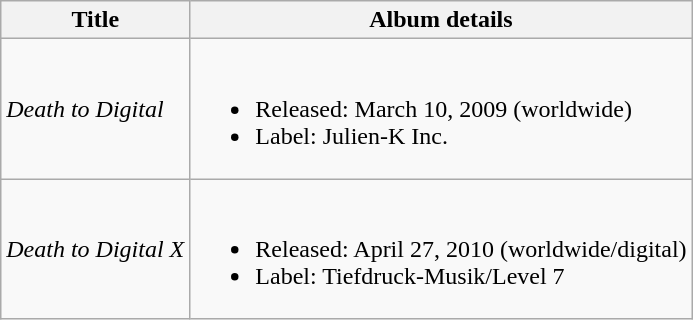<table class="wikitable">
<tr>
<th>Title</th>
<th>Album details</th>
</tr>
<tr>
<td><em>Death to Digital</em></td>
<td><br><ul><li>Released: March 10, 2009 (worldwide)</li><li>Label: Julien-K Inc.</li></ul></td>
</tr>
<tr>
<td><em>Death to Digital X</em></td>
<td><br><ul><li>Released: April 27, 2010 (worldwide/digital)</li><li>Label: Tiefdruck-Musik/Level 7</li></ul></td>
</tr>
</table>
